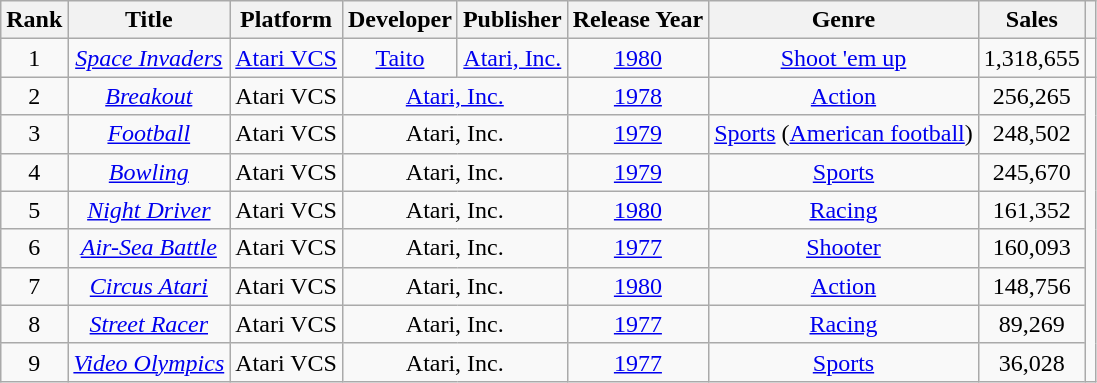<table class="wikitable sortable" style="text-align:center">
<tr>
<th>Rank</th>
<th>Title</th>
<th>Platform</th>
<th>Developer</th>
<th>Publisher</th>
<th>Release Year</th>
<th>Genre</th>
<th>Sales</th>
<th class="unsortable"></th>
</tr>
<tr>
<td>1</td>
<td><em><a href='#'>Space Invaders</a></em></td>
<td><a href='#'>Atari VCS</a></td>
<td><a href='#'>Taito</a></td>
<td><a href='#'>Atari, Inc.</a></td>
<td><a href='#'>1980</a></td>
<td><a href='#'>Shoot 'em up</a></td>
<td>1,318,655</td>
<td></td>
</tr>
<tr>
<td>2</td>
<td><em><a href='#'>Breakout</a></em></td>
<td>Atari VCS</td>
<td colspan="2"><a href='#'>Atari, Inc.</a></td>
<td><a href='#'>1978</a></td>
<td><a href='#'>Action</a></td>
<td>256,265</td>
<td rowspan="8"></td>
</tr>
<tr>
<td>3</td>
<td><em><a href='#'>Football</a></em></td>
<td>Atari VCS</td>
<td colspan="2">Atari, Inc.</td>
<td><a href='#'>1979</a></td>
<td><a href='#'>Sports</a> (<a href='#'>American football</a>)</td>
<td>248,502</td>
</tr>
<tr>
<td>4</td>
<td><em><a href='#'>Bowling</a></em></td>
<td>Atari VCS</td>
<td colspan="2">Atari, Inc.</td>
<td><a href='#'>1979</a></td>
<td><a href='#'>Sports</a></td>
<td>245,670</td>
</tr>
<tr>
<td>5</td>
<td><em><a href='#'>Night Driver</a></em></td>
<td>Atari VCS</td>
<td colspan="2">Atari, Inc.</td>
<td><a href='#'>1980</a></td>
<td><a href='#'>Racing</a></td>
<td>161,352</td>
</tr>
<tr>
<td>6</td>
<td><em><a href='#'>Air-Sea Battle</a></em></td>
<td>Atari VCS</td>
<td colspan="2">Atari, Inc.</td>
<td><a href='#'>1977</a></td>
<td><a href='#'>Shooter</a></td>
<td>160,093</td>
</tr>
<tr>
<td>7</td>
<td><em><a href='#'>Circus Atari</a></em></td>
<td>Atari VCS</td>
<td colspan="2">Atari, Inc.</td>
<td><a href='#'>1980</a></td>
<td><a href='#'>Action</a></td>
<td>148,756</td>
</tr>
<tr>
<td>8</td>
<td><em><a href='#'>Street Racer</a></em></td>
<td>Atari VCS</td>
<td colspan="2">Atari, Inc.</td>
<td><a href='#'>1977</a></td>
<td><a href='#'>Racing</a></td>
<td>89,269</td>
</tr>
<tr>
<td>9</td>
<td><em><a href='#'>Video Olympics</a></em></td>
<td>Atari VCS</td>
<td colspan="2">Atari, Inc.</td>
<td><a href='#'>1977</a></td>
<td><a href='#'>Sports</a></td>
<td>36,028</td>
</tr>
</table>
